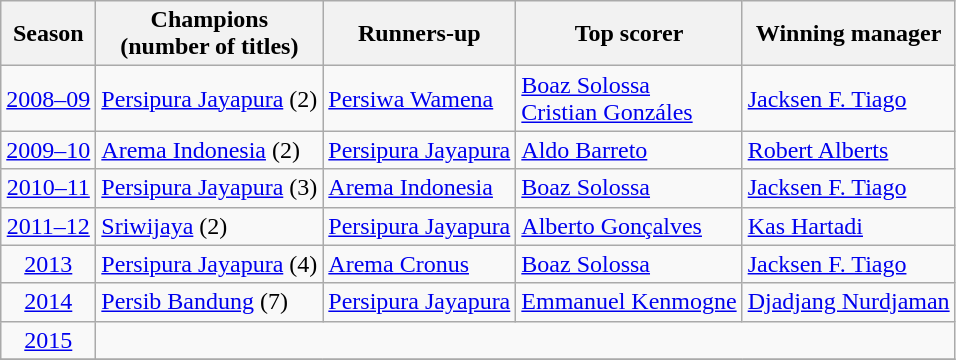<table class="sortable wikitable">
<tr>
<th scope=col>Season</th>
<th scope=col>Champions<br>(number of titles)</th>
<th scope=col>Runners-up</th>
<th scope=col>Top scorer </th>
<th scope=col>Winning manager</th>
</tr>
<tr>
<td align=center><a href='#'>2008–09</a></td>
<td><a href='#'>Persipura Jayapura</a> (2)</td>
<td><a href='#'>Persiwa Wamena</a></td>
<td> <a href='#'>Boaz Solossa</a> <br> <a href='#'>Cristian Gonzáles</a> </td>
<td> <a href='#'>Jacksen F. Tiago</a></td>
</tr>
<tr>
<td align=center><a href='#'>2009–10</a></td>
<td><a href='#'>Arema Indonesia</a> (2)</td>
<td><a href='#'>Persipura Jayapura</a></td>
<td> <a href='#'>Aldo Barreto</a> </td>
<td> <a href='#'>Robert Alberts</a></td>
</tr>
<tr>
<td align=center><a href='#'>2010–11</a></td>
<td><a href='#'>Persipura Jayapura</a> (3)</td>
<td><a href='#'>Arema Indonesia</a></td>
<td> <a href='#'>Boaz Solossa</a> </td>
<td> <a href='#'>Jacksen F. Tiago</a></td>
</tr>
<tr>
<td align=center><a href='#'>2011–12</a></td>
<td><a href='#'>Sriwijaya</a> (2)</td>
<td><a href='#'>Persipura Jayapura</a></td>
<td> <a href='#'>Alberto Gonçalves</a> </td>
<td> <a href='#'>Kas Hartadi</a></td>
</tr>
<tr>
<td align=center><a href='#'>2013</a></td>
<td><a href='#'>Persipura Jayapura</a> (4)</td>
<td><a href='#'>Arema Cronus</a></td>
<td> <a href='#'>Boaz Solossa</a> </td>
<td> <a href='#'>Jacksen F. Tiago</a></td>
</tr>
<tr>
<td align=center><a href='#'>2014</a></td>
<td><a href='#'>Persib Bandung</a> (7)</td>
<td><a href='#'>Persipura Jayapura</a></td>
<td> <a href='#'>Emmanuel Kenmogne</a> </td>
<td> <a href='#'>Djadjang Nurdjaman</a></td>
</tr>
<tr>
<td align=center><a href='#'>2015</a></td>
<td colspan=6></td>
</tr>
<tr>
</tr>
</table>
